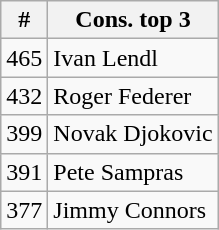<table class="wikitable" style="display:inline-table;">
<tr>
<th>#</th>
<th>Cons. top 3</th>
</tr>
<tr>
<td>465</td>
<td> Ivan Lendl</td>
</tr>
<tr>
<td>432</td>
<td> Roger Federer</td>
</tr>
<tr>
<td>399</td>
<td> Novak Djokovic</td>
</tr>
<tr>
<td>391</td>
<td> Pete Sampras</td>
</tr>
<tr>
<td>377</td>
<td> Jimmy Connors</td>
</tr>
</table>
